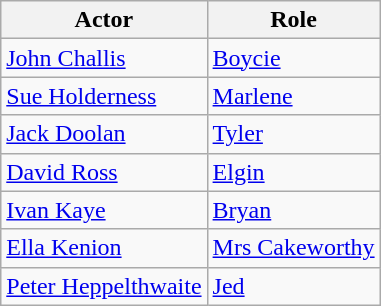<table class="wikitable">
<tr>
<th>Actor</th>
<th>Role</th>
</tr>
<tr>
<td><a href='#'>John Challis</a></td>
<td><a href='#'>Boycie</a></td>
</tr>
<tr>
<td><a href='#'>Sue Holderness</a></td>
<td><a href='#'>Marlene</a></td>
</tr>
<tr>
<td><a href='#'>Jack Doolan</a></td>
<td><a href='#'>Tyler</a></td>
</tr>
<tr>
<td><a href='#'>David Ross</a></td>
<td><a href='#'>Elgin</a></td>
</tr>
<tr>
<td><a href='#'>Ivan Kaye</a></td>
<td><a href='#'>Bryan</a></td>
</tr>
<tr>
<td><a href='#'>Ella Kenion</a></td>
<td><a href='#'>Mrs Cakeworthy</a></td>
</tr>
<tr>
<td><a href='#'>Peter Heppelthwaite</a></td>
<td><a href='#'>Jed</a></td>
</tr>
</table>
